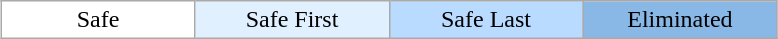<table class="wikitable" style="margin:1em auto; text-align:center;">
<tr>
<td style="background:#fff; width:15%;">Safe</td>
<td style="background:#e0f0ff; width:15%;">Safe First</td>
<td style="background:#b8dbff; width:15%;">Safe Last</td>
<td style="background:#8ab8e6; width:15%;">Eliminated</td>
</tr>
</table>
